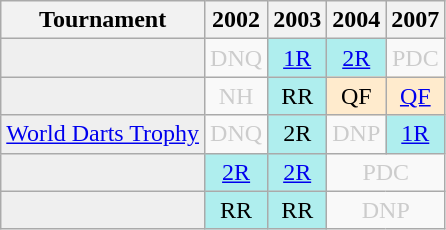<table class="wikitable">
<tr>
<th>Tournament</th>
<th>2002</th>
<th>2003</th>
<th>2004</th>
<th>2007</th>
</tr>
<tr>
<td style="background:#efefef;"></td>
<td style="text-align:center; color:#ccc;">DNQ</td>
<td style="text-align:center; background:#afeeee;"><a href='#'>1R</a></td>
<td style="text-align:center; background:#afeeee;"><a href='#'>2R</a></td>
<td style="text-align:center; color:#ccc;">PDC</td>
</tr>
<tr>
<td style="background:#efefef;"></td>
<td style="text-align:center; color:#ccc;">NH</td>
<td style="text-align:center; background:#afeeee;">RR</td>
<td style="text-align:center; background:#ffebcd;">QF</td>
<td style="text-align:center; background:#ffebcd;"><a href='#'>QF</a></td>
</tr>
<tr>
<td style="background:#efefef;"><a href='#'>World Darts Trophy</a></td>
<td style="text-align:center; color:#ccc;">DNQ</td>
<td style="text-align:center; background:#afeeee;">2R</td>
<td style="text-align:center; color:#ccc;">DNP</td>
<td style="text-align:center; background:#afeeee;"><a href='#'>1R</a></td>
</tr>
<tr>
<td style="background:#efefef;"></td>
<td style="text-align:center; background:#afeeee;"><a href='#'>2R</a></td>
<td style="text-align:center; background:#afeeee;"><a href='#'>2R</a></td>
<td colspan="2" style="text-align:center; color:#ccc;">PDC</td>
</tr>
<tr>
<td style="background:#efefef;"></td>
<td style="text-align:center; background:#afeeee;">RR</td>
<td style="text-align:center; background:#afeeee;">RR</td>
<td colspan="2" style="text-align:center; color:#ccc;">DNP</td>
</tr>
</table>
